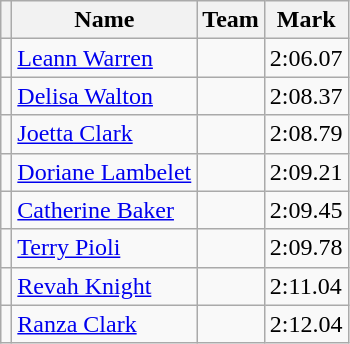<table class=wikitable>
<tr>
<th></th>
<th>Name</th>
<th>Team</th>
<th>Mark</th>
</tr>
<tr>
<td></td>
<td><a href='#'>Leann Warren</a></td>
<td></td>
<td>2:06.07</td>
</tr>
<tr>
<td></td>
<td><a href='#'>Delisa Walton</a></td>
<td></td>
<td>2:08.37</td>
</tr>
<tr>
<td></td>
<td><a href='#'>Joetta Clark</a></td>
<td></td>
<td>2:08.79</td>
</tr>
<tr>
<td></td>
<td><a href='#'>Doriane Lambelet</a></td>
<td></td>
<td>2:09.21</td>
</tr>
<tr>
<td></td>
<td><a href='#'>Catherine Baker</a></td>
<td></td>
<td>2:09.45</td>
</tr>
<tr>
<td></td>
<td><a href='#'>Terry Pioli</a></td>
<td></td>
<td>2:09.78</td>
</tr>
<tr>
<td></td>
<td><a href='#'>Revah Knight</a></td>
<td></td>
<td>2:11.04</td>
</tr>
<tr>
<td></td>
<td><a href='#'>Ranza Clark</a></td>
<td></td>
<td>2:12.04</td>
</tr>
</table>
